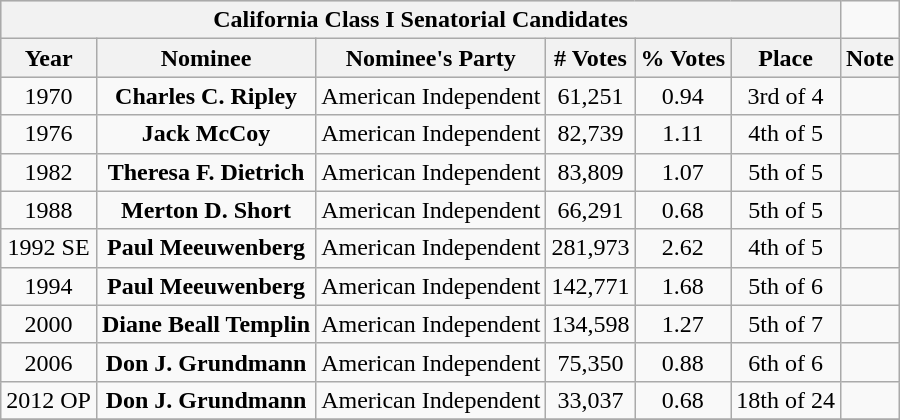<table class=wikitable style="text-align:center;">
<tr bgcolor=lightgrey>
<th colspan="6">California Class I Senatorial Candidates</th>
</tr>
<tr bgcolor=lightgrey>
<th>Year</th>
<th>Nominee</th>
<th>Nominee's Party</th>
<th># Votes</th>
<th>% Votes</th>
<th>Place</th>
<th>Note</th>
</tr>
<tr>
<td>1970</td>
<td><strong>Charles C. Ripley</strong></td>
<td>American Independent</td>
<td>61,251</td>
<td>0.94</td>
<td>3rd of 4</td>
<td></td>
</tr>
<tr>
<td>1976</td>
<td><strong>Jack McCoy</strong></td>
<td>American Independent</td>
<td>82,739</td>
<td>1.11</td>
<td>4th of 5</td>
<td></td>
</tr>
<tr>
<td>1982</td>
<td><strong>Theresa F. Dietrich</strong></td>
<td>American Independent</td>
<td>83,809</td>
<td>1.07</td>
<td>5th of 5</td>
<td></td>
</tr>
<tr>
<td>1988</td>
<td><strong>Merton D. Short</strong></td>
<td>American Independent</td>
<td>66,291</td>
<td>0.68</td>
<td>5th of 5</td>
<td></td>
</tr>
<tr>
<td>1992 SE</td>
<td><strong>Paul Meeuwenberg</strong></td>
<td>American Independent</td>
<td>281,973</td>
<td>2.62</td>
<td>4th of 5</td>
<td></td>
</tr>
<tr>
<td>1994</td>
<td><strong>Paul Meeuwenberg</strong></td>
<td>American Independent</td>
<td>142,771</td>
<td>1.68</td>
<td>5th of 6</td>
<td></td>
</tr>
<tr>
<td>2000</td>
<td><strong>Diane Beall Templin</strong></td>
<td>American Independent</td>
<td>134,598</td>
<td>1.27</td>
<td>5th of 7</td>
<td></td>
</tr>
<tr>
<td>2006</td>
<td><strong>Don J. Grundmann</strong></td>
<td>American Independent</td>
<td>75,350</td>
<td>0.88</td>
<td>6th of 6</td>
<td></td>
</tr>
<tr>
<td>2012 OP</td>
<td><strong>Don J. Grundmann</strong></td>
<td>American Independent</td>
<td>33,037</td>
<td>0.68</td>
<td>18th of 24</td>
<td></td>
</tr>
<tr>
</tr>
</table>
